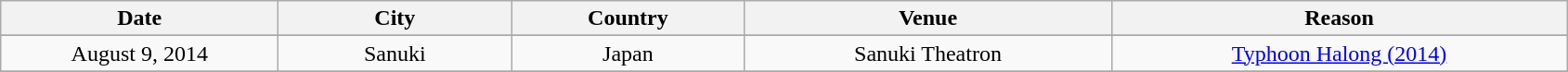<table class="wikitable" style="text-align:center;">
<tr>
<th scope="col" style="width:12em;">Date</th>
<th scope="col" style="width:10em;">City</th>
<th scope="col" style="width:10em;">Country</th>
<th scope="col" style="width:16em;">Venue</th>
<th scope="col" style="width:20em;">Reason</th>
</tr>
<tr>
</tr>
<tr>
<td>August 9, 2014</td>
<td>Sanuki</td>
<td>Japan</td>
<td>Sanuki Theatron</td>
<td><a href='#'>Typhoon Halong (2014)</a></td>
</tr>
<tr>
</tr>
</table>
